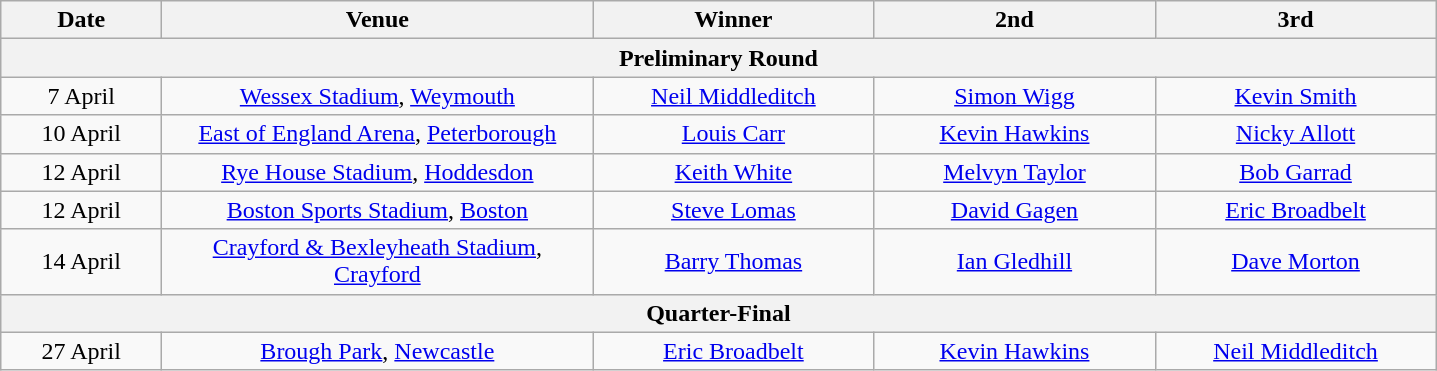<table class="wikitable" style="text-align:center">
<tr>
<th width=100>Date</th>
<th width=280>Venue</th>
<th width=180>Winner</th>
<th width=180>2nd</th>
<th width=180>3rd</th>
</tr>
<tr>
<th colspan=6>Preliminary Round</th>
</tr>
<tr>
<td align=center>7 April</td>
<td><a href='#'>Wessex Stadium</a>, <a href='#'>Weymouth</a></td>
<td><a href='#'>Neil Middleditch</a></td>
<td><a href='#'>Simon Wigg</a></td>
<td><a href='#'>Kevin Smith</a></td>
</tr>
<tr>
<td align=center>10 April</td>
<td><a href='#'>East of England Arena</a>, <a href='#'>Peterborough</a></td>
<td><a href='#'>Louis Carr</a></td>
<td><a href='#'>Kevin Hawkins</a></td>
<td><a href='#'>Nicky Allott</a></td>
</tr>
<tr>
<td align=center>12 April</td>
<td><a href='#'>Rye House Stadium</a>, <a href='#'>Hoddesdon</a></td>
<td><a href='#'>Keith White</a></td>
<td><a href='#'>Melvyn Taylor</a></td>
<td><a href='#'>Bob Garrad</a></td>
</tr>
<tr>
<td align=center>12 April</td>
<td><a href='#'>Boston Sports Stadium</a>, <a href='#'>Boston</a></td>
<td><a href='#'>Steve Lomas</a></td>
<td><a href='#'>David Gagen</a></td>
<td><a href='#'>Eric Broadbelt</a></td>
</tr>
<tr>
<td align=center>14 April</td>
<td><a href='#'>Crayford & Bexleyheath Stadium</a>, <a href='#'>Crayford</a></td>
<td><a href='#'>Barry Thomas</a></td>
<td><a href='#'>Ian Gledhill</a></td>
<td><a href='#'>Dave Morton</a></td>
</tr>
<tr>
<th colspan=6>Quarter-Final</th>
</tr>
<tr>
<td align=center>27 April</td>
<td><a href='#'>Brough Park</a>, <a href='#'>Newcastle</a></td>
<td><a href='#'>Eric Broadbelt</a></td>
<td><a href='#'>Kevin Hawkins</a></td>
<td><a href='#'>Neil Middleditch</a></td>
</tr>
</table>
